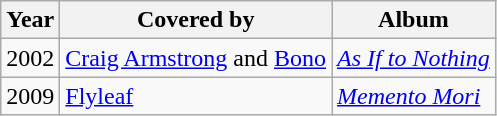<table class="wikitable">
<tr>
<th>Year</th>
<th>Covered by</th>
<th>Album</th>
</tr>
<tr>
<td>2002</td>
<td><a href='#'>Craig Armstrong</a> and <a href='#'>Bono</a></td>
<td><em><a href='#'>As If to Nothing</a></em></td>
</tr>
<tr>
<td>2009</td>
<td><a href='#'>Flyleaf</a></td>
<td><em><a href='#'>Memento Mori</a></em></td>
</tr>
</table>
